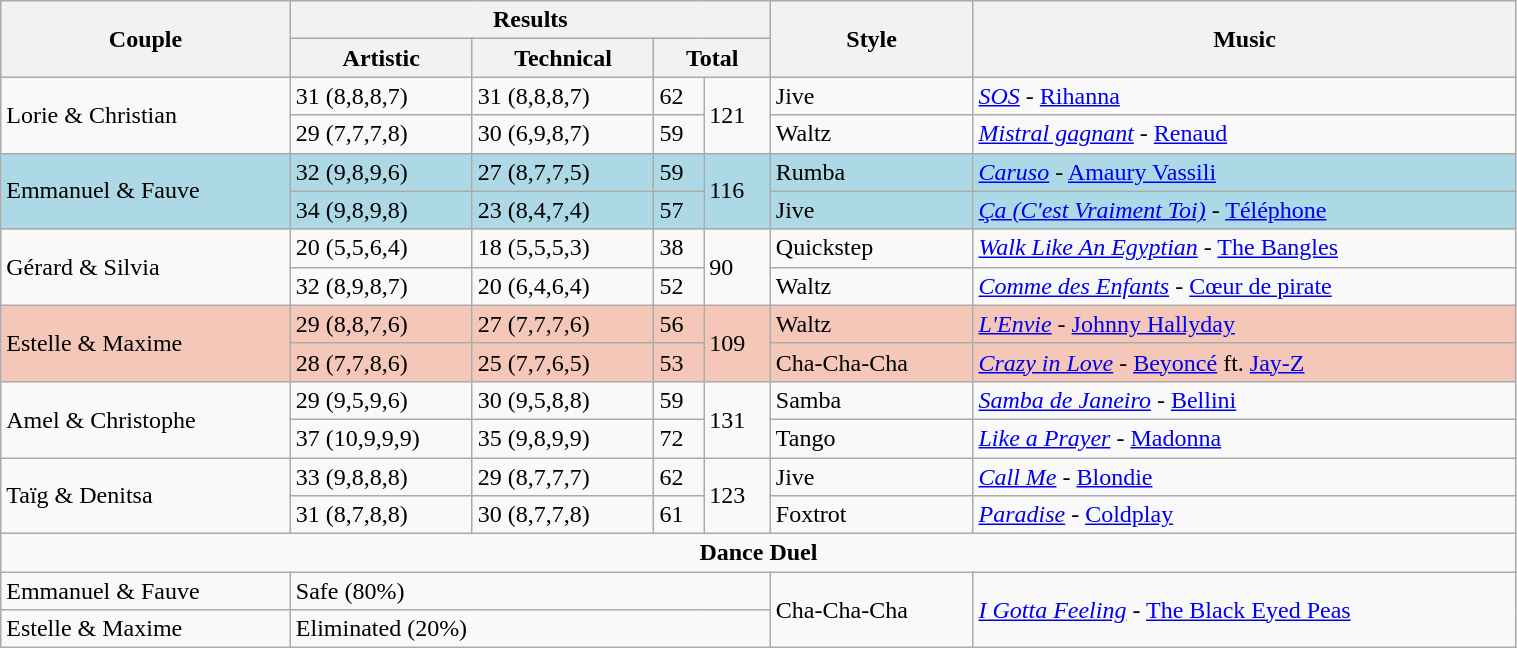<table class="wikitable" style="width:80%;">
<tr>
<th rowspan="2">Couple</th>
<th colspan=4>Results</th>
<th rowspan="2">Style</th>
<th rowspan="2">Music</th>
</tr>
<tr>
<th style="width:12%;">Artistic</th>
<th style="width:12%;">Technical</th>
<th colspan="2">Total</th>
</tr>
<tr>
<td rowspan="2">Lorie & Christian</td>
<td>31 (8,8,8,7)</td>
<td>31 (8,8,8,7)</td>
<td>62</td>
<td rowspan="2">121</td>
<td>Jive</td>
<td><em><a href='#'>SOS</a></em> - <a href='#'>Rihanna</a></td>
</tr>
<tr>
<td>29 (7,7,7,8)</td>
<td>30 (6,9,8,7)</td>
<td>59</td>
<td>Waltz</td>
<td><em><a href='#'>Mistral gagnant</a></em> - <a href='#'>Renaud</a></td>
</tr>
<tr style="background:lightblue;">
<td rowspan="2">Emmanuel & Fauve</td>
<td>32 (9,8,9,6)</td>
<td>27 (8,7,7,5)</td>
<td>59</td>
<td rowspan="2">116</td>
<td>Rumba</td>
<td><em><a href='#'>Caruso</a></em> - <a href='#'>Amaury Vassili</a></td>
</tr>
<tr style="background:lightblue;">
<td>34 (9,8,9,8)</td>
<td>23 (8,4,7,4)</td>
<td>57</td>
<td>Jive</td>
<td><em><a href='#'>Ça (C'est Vraiment Toi)</a></em> - <a href='#'>Téléphone</a></td>
</tr>
<tr>
<td rowspan="2">Gérard & Silvia</td>
<td>20 (5,5,6,4)</td>
<td>18 (5,5,5,3)</td>
<td>38</td>
<td rowspan="2">90</td>
<td>Quickstep</td>
<td><em><a href='#'>Walk Like An Egyptian</a></em> - <a href='#'>The Bangles</a></td>
</tr>
<tr>
<td>32 (8,9,8,7)</td>
<td>20 (6,4,6,4)</td>
<td>52</td>
<td>Waltz</td>
<td><em><a href='#'>Comme des Enfants</a></em> - <a href='#'>Cœur de pirate</a></td>
</tr>
<tr>
<td style="background:#f4c7b8;" rowspan="2">Estelle & Maxime</td>
<td style="background:#f4c7b8;">29 (8,8,7,6)</td>
<td style="background:#f4c7b8;">27 (7,7,7,6)</td>
<td style="background:#f4c7b8;">56</td>
<td style="background:#f4c7b8;" rowspan="2">109</td>
<td style="background:#f4c7b8;">Waltz</td>
<td style="background:#f4c7b8;"><em><a href='#'>L'Envie</a></em> - <a href='#'>Johnny Hallyday</a></td>
</tr>
<tr>
<td style="background:#f4c7b8;">28 (7,7,8,6)</td>
<td style="background:#f4c7b8;">25 (7,7,6,5)</td>
<td style="background:#f4c7b8;">53</td>
<td style="background:#f4c7b8;">Cha-Cha-Cha</td>
<td style="background:#f4c7b8;"><em><a href='#'>Crazy in Love</a></em> - <a href='#'>Beyoncé</a> ft. <a href='#'>Jay-Z</a></td>
</tr>
<tr>
<td rowspan="2">Amel & Christophe</td>
<td>29 (9,5,9,6)</td>
<td>30 (9,5,8,8)</td>
<td>59</td>
<td rowspan="2">131</td>
<td>Samba</td>
<td><em><a href='#'>Samba de Janeiro</a></em> - <a href='#'>Bellini</a></td>
</tr>
<tr>
<td>37 (10,9,9,9)</td>
<td>35 (9,8,9,9)</td>
<td>72</td>
<td>Tango</td>
<td><em><a href='#'>Like a Prayer</a></em> - <a href='#'>Madonna</a></td>
</tr>
<tr>
<td rowspan="2">Taïg & Denitsa</td>
<td>33 (9,8,8,8)</td>
<td>29 (8,7,7,7)</td>
<td>62</td>
<td rowspan="2">123</td>
<td>Jive</td>
<td><em><a href='#'>Call Me</a></em> - <a href='#'>Blondie</a></td>
</tr>
<tr>
<td>31 (8,7,8,8)</td>
<td>30 (8,7,7,8)</td>
<td>61</td>
<td>Foxtrot</td>
<td><em><a href='#'>Paradise</a></em> - <a href='#'>Coldplay</a></td>
</tr>
<tr>
<td colspan=7 style="text-align:center;"><strong>Dance Duel</strong></td>
</tr>
<tr>
<td>Emmanuel & Fauve</td>
<td colspan=4>Safe (80%)</td>
<td rowspan=2>Cha-Cha-Cha</td>
<td rowspan=2><em><a href='#'>I Gotta Feeling</a></em> - <a href='#'>The Black Eyed Peas</a></td>
</tr>
<tr>
<td>Estelle & Maxime</td>
<td colspan=4>Eliminated (20%)</td>
</tr>
</table>
